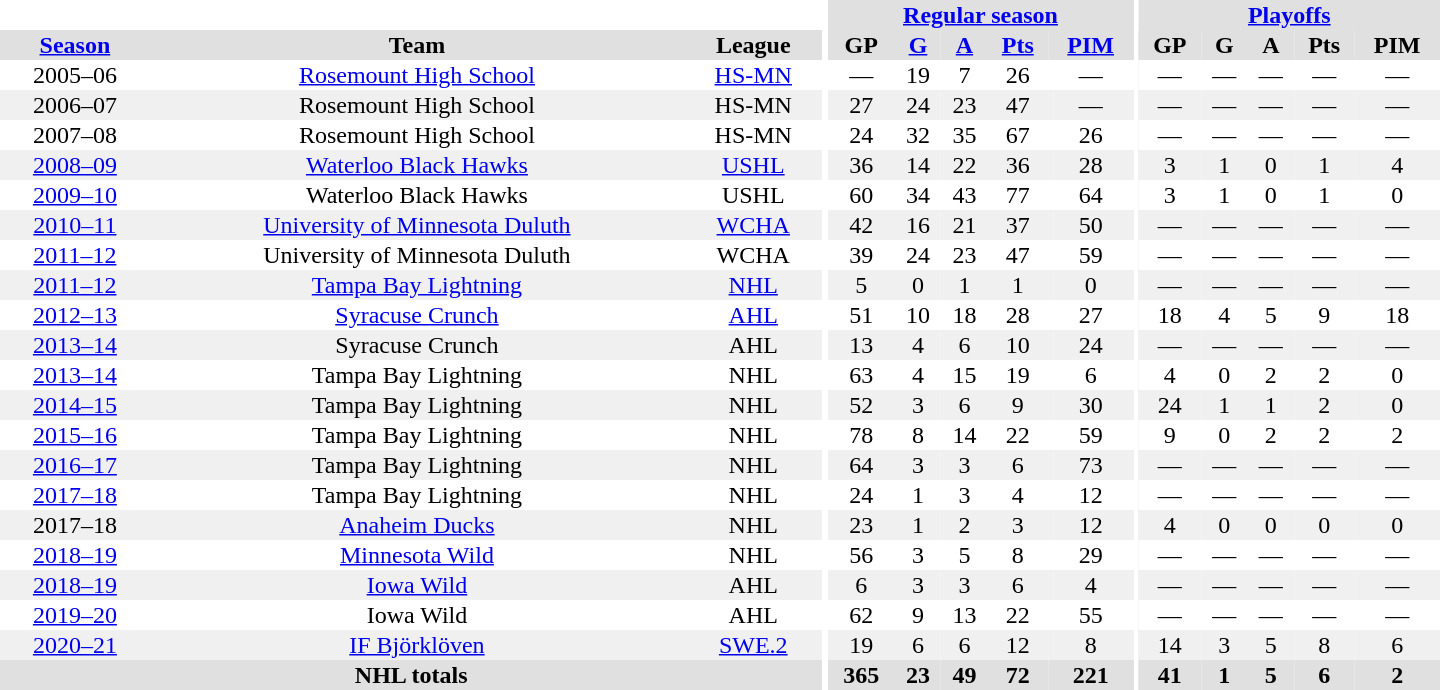<table border="0" cellpadding="1" cellspacing="0" style="text-align:center; width:60em">
<tr bgcolor="#e0e0e0">
<th colspan="3" bgcolor="#ffffff"></th>
<th rowspan="101" bgcolor="#ffffff"></th>
<th colspan="5"><a href='#'>Regular season</a></th>
<th rowspan="101" bgcolor="#ffffff"></th>
<th colspan="5"><a href='#'>Playoffs</a></th>
</tr>
<tr bgcolor="#e0e0e0">
<th><a href='#'>Season</a></th>
<th>Team</th>
<th>League</th>
<th>GP</th>
<th><a href='#'>G</a></th>
<th><a href='#'>A</a></th>
<th><a href='#'>Pts</a></th>
<th><a href='#'>PIM</a></th>
<th>GP</th>
<th>G</th>
<th>A</th>
<th>Pts</th>
<th>PIM</th>
</tr>
<tr>
<td>2005–06</td>
<td><a href='#'>Rosemount High School</a></td>
<td><a href='#'>HS-MN</a></td>
<td>—</td>
<td>19</td>
<td>7</td>
<td>26</td>
<td>—</td>
<td>—</td>
<td>—</td>
<td>—</td>
<td>—</td>
<td>—</td>
</tr>
<tr bgcolor="#f0f0f0">
<td>2006–07</td>
<td>Rosemount High School</td>
<td>HS-MN</td>
<td>27</td>
<td>24</td>
<td>23</td>
<td>47</td>
<td>—</td>
<td>—</td>
<td>—</td>
<td>—</td>
<td>—</td>
<td>—</td>
</tr>
<tr>
<td>2007–08</td>
<td>Rosemount High School</td>
<td>HS-MN</td>
<td>24</td>
<td>32</td>
<td>35</td>
<td>67</td>
<td>26</td>
<td>—</td>
<td>—</td>
<td>—</td>
<td>—</td>
<td>—</td>
</tr>
<tr bgcolor="#f0f0f0">
<td><a href='#'>2008–09</a></td>
<td><a href='#'>Waterloo Black Hawks</a></td>
<td><a href='#'>USHL</a></td>
<td>36</td>
<td>14</td>
<td>22</td>
<td>36</td>
<td>28</td>
<td>3</td>
<td>1</td>
<td>0</td>
<td>1</td>
<td>4</td>
</tr>
<tr>
<td><a href='#'>2009–10</a></td>
<td>Waterloo Black Hawks</td>
<td>USHL</td>
<td>60</td>
<td>34</td>
<td>43</td>
<td>77</td>
<td>64</td>
<td>3</td>
<td>1</td>
<td>0</td>
<td>1</td>
<td>0</td>
</tr>
<tr bgcolor="#f0f0f0">
<td><a href='#'>2010–11</a></td>
<td><a href='#'>University of Minnesota Duluth</a></td>
<td><a href='#'>WCHA</a></td>
<td>42</td>
<td>16</td>
<td>21</td>
<td>37</td>
<td>50</td>
<td>—</td>
<td>—</td>
<td>—</td>
<td>—</td>
<td>—</td>
</tr>
<tr>
<td><a href='#'>2011–12</a></td>
<td>University of Minnesota Duluth</td>
<td>WCHA</td>
<td>39</td>
<td>24</td>
<td>23</td>
<td>47</td>
<td>59</td>
<td>—</td>
<td>—</td>
<td>—</td>
<td>—</td>
<td>—</td>
</tr>
<tr bgcolor="#f0f0f0">
<td><a href='#'>2011–12</a></td>
<td><a href='#'>Tampa Bay Lightning</a></td>
<td><a href='#'>NHL</a></td>
<td>5</td>
<td>0</td>
<td>1</td>
<td>1</td>
<td>0</td>
<td>—</td>
<td>—</td>
<td>—</td>
<td>—</td>
<td>—</td>
</tr>
<tr>
<td><a href='#'>2012–13</a></td>
<td><a href='#'>Syracuse Crunch</a></td>
<td><a href='#'>AHL</a></td>
<td>51</td>
<td>10</td>
<td>18</td>
<td>28</td>
<td>27</td>
<td>18</td>
<td>4</td>
<td>5</td>
<td>9</td>
<td>18</td>
</tr>
<tr bgcolor="#f0f0f0">
<td><a href='#'>2013–14</a></td>
<td>Syracuse Crunch</td>
<td>AHL</td>
<td>13</td>
<td>4</td>
<td>6</td>
<td>10</td>
<td>24</td>
<td>—</td>
<td>—</td>
<td>—</td>
<td>—</td>
<td>—</td>
</tr>
<tr>
<td><a href='#'>2013–14</a></td>
<td>Tampa Bay Lightning</td>
<td>NHL</td>
<td>63</td>
<td>4</td>
<td>15</td>
<td>19</td>
<td>6</td>
<td>4</td>
<td>0</td>
<td>2</td>
<td>2</td>
<td>0</td>
</tr>
<tr bgcolor="#f0f0f0">
<td><a href='#'>2014–15</a></td>
<td>Tampa Bay Lightning</td>
<td>NHL</td>
<td>52</td>
<td>3</td>
<td>6</td>
<td>9</td>
<td>30</td>
<td>24</td>
<td>1</td>
<td>1</td>
<td>2</td>
<td>0</td>
</tr>
<tr>
<td><a href='#'>2015–16</a></td>
<td>Tampa Bay Lightning</td>
<td>NHL</td>
<td>78</td>
<td>8</td>
<td>14</td>
<td>22</td>
<td>59</td>
<td>9</td>
<td>0</td>
<td>2</td>
<td>2</td>
<td>2</td>
</tr>
<tr bgcolor="#f0f0f0">
<td><a href='#'>2016–17</a></td>
<td>Tampa Bay Lightning</td>
<td>NHL</td>
<td>64</td>
<td>3</td>
<td>3</td>
<td>6</td>
<td>73</td>
<td>—</td>
<td>—</td>
<td>—</td>
<td>—</td>
<td>—</td>
</tr>
<tr>
<td><a href='#'>2017–18</a></td>
<td>Tampa Bay Lightning</td>
<td>NHL</td>
<td>24</td>
<td>1</td>
<td>3</td>
<td>4</td>
<td>12</td>
<td>—</td>
<td>—</td>
<td>—</td>
<td>—</td>
<td>—</td>
</tr>
<tr bgcolor="#f0f0f0">
<td>2017–18</td>
<td><a href='#'>Anaheim Ducks</a></td>
<td>NHL</td>
<td>23</td>
<td>1</td>
<td>2</td>
<td>3</td>
<td>12</td>
<td>4</td>
<td>0</td>
<td>0</td>
<td>0</td>
<td>0</td>
</tr>
<tr>
<td><a href='#'>2018–19</a></td>
<td><a href='#'>Minnesota Wild</a></td>
<td>NHL</td>
<td>56</td>
<td>3</td>
<td>5</td>
<td>8</td>
<td>29</td>
<td>—</td>
<td>—</td>
<td>—</td>
<td>—</td>
<td>—</td>
</tr>
<tr bgcolor="#f0f0f0">
<td><a href='#'>2018–19</a></td>
<td><a href='#'>Iowa Wild</a></td>
<td>AHL</td>
<td>6</td>
<td>3</td>
<td>3</td>
<td>6</td>
<td>4</td>
<td>—</td>
<td>—</td>
<td>—</td>
<td>—</td>
<td>—</td>
</tr>
<tr>
<td><a href='#'>2019–20</a></td>
<td>Iowa Wild</td>
<td>AHL</td>
<td>62</td>
<td>9</td>
<td>13</td>
<td>22</td>
<td>55</td>
<td>—</td>
<td>—</td>
<td>—</td>
<td>—</td>
<td>—</td>
</tr>
<tr bgcolor="#f0f0f0">
<td><a href='#'>2020–21</a></td>
<td><a href='#'>IF Björklöven</a></td>
<td><a href='#'>SWE.2</a></td>
<td>19</td>
<td>6</td>
<td>6</td>
<td>12</td>
<td>8</td>
<td>14</td>
<td>3</td>
<td>5</td>
<td>8</td>
<td>6</td>
</tr>
<tr bgcolor="#e0e0e0">
<th colspan="3">NHL totals</th>
<th>365</th>
<th>23</th>
<th>49</th>
<th>72</th>
<th>221</th>
<th>41</th>
<th>1</th>
<th>5</th>
<th>6</th>
<th>2</th>
</tr>
</table>
